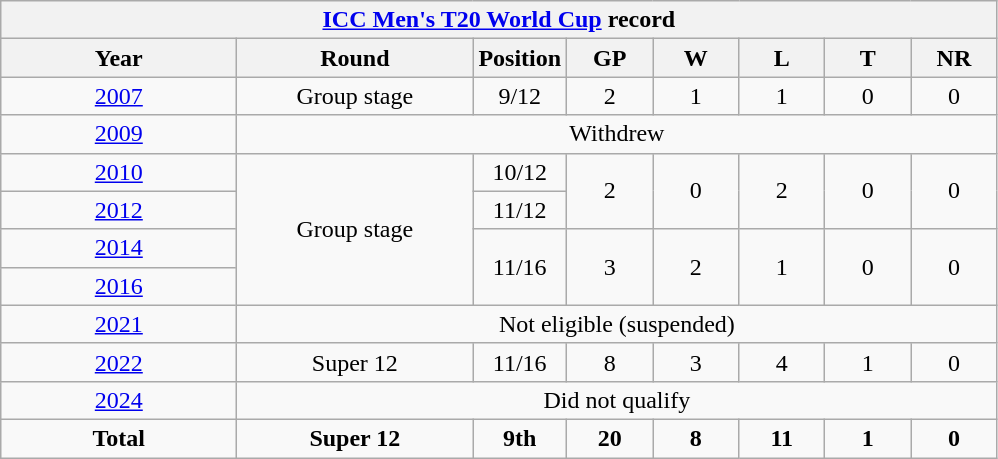<table class="wikitable" style="text-align:center;width=900px">
<tr>
<th colspan="9"><a href='#'>ICC Men's T20 World Cup</a> record</th>
</tr>
<tr>
<th width=150>Year</th>
<th width=150>Round</th>
<th width=50>Position</th>
<th width=50>GP</th>
<th width=50>W</th>
<th width=50>L</th>
<th width=50>T</th>
<th width=50>NR</th>
</tr>
<tr>
<td> <a href='#'>2007</a></td>
<td>Group stage</td>
<td>9/12</td>
<td>2</td>
<td>1</td>
<td>1</td>
<td>0</td>
<td>0</td>
</tr>
<tr>
<td> <a href='#'>2009</a></td>
<td colspan="7">Withdrew</td>
</tr>
<tr>
<td> <a href='#'>2010</a></td>
<td rowspan=4>Group stage</td>
<td>10/12</td>
<td rowspan=2>2</td>
<td rowspan=2>0</td>
<td rowspan=2>2</td>
<td rowspan=2>0</td>
<td rowspan=2>0</td>
</tr>
<tr>
<td> <a href='#'>2012</a></td>
<td>11/12</td>
</tr>
<tr>
<td> <a href='#'>2014</a></td>
<td rowspan=2>11/16</td>
<td rowspan=2>3</td>
<td rowspan=2>2</td>
<td rowspan=2>1</td>
<td rowspan=2>0</td>
<td rowspan=2>0</td>
</tr>
<tr>
<td> <a href='#'>2016</a></td>
</tr>
<tr>
<td>  <a href='#'>2021</a></td>
<td colspan="7">Not eligible (suspended)</td>
</tr>
<tr>
<td> <a href='#'>2022</a></td>
<td>Super 12</td>
<td>11/16</td>
<td>8</td>
<td>3</td>
<td>4</td>
<td>1</td>
<td>0</td>
</tr>
<tr>
<td> <a href='#'>2024</a></td>
<td colspan="7">Did not qualify</td>
</tr>
<tr>
<td><strong>Total</strong></td>
<td><strong>Super 12</strong></td>
<td><strong>9th</strong></td>
<td><strong>20</strong></td>
<td><strong>8</strong></td>
<td><strong>11</strong></td>
<td><strong>1</strong></td>
<td><strong>0</strong></td>
</tr>
</table>
